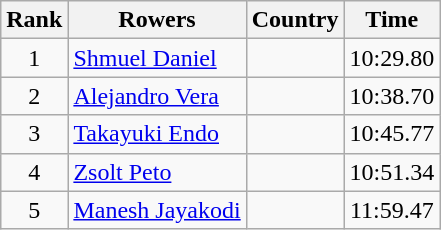<table class="wikitable" style="text-align:center">
<tr>
<th>Rank</th>
<th>Rowers</th>
<th>Country</th>
<th>Time</th>
</tr>
<tr>
<td>1</td>
<td align="left"><a href='#'>Shmuel Daniel</a></td>
<td align="left"></td>
<td>10:29.80</td>
</tr>
<tr>
<td>2</td>
<td align="left"><a href='#'>Alejandro Vera</a></td>
<td align="left"></td>
<td>10:38.70</td>
</tr>
<tr>
<td>3</td>
<td align="left"><a href='#'>Takayuki Endo</a></td>
<td align="left"></td>
<td>10:45.77</td>
</tr>
<tr>
<td>4</td>
<td align="left"><a href='#'>Zsolt Peto</a></td>
<td align="left"></td>
<td>10:51.34</td>
</tr>
<tr>
<td>5</td>
<td align="left"><a href='#'>Manesh Jayakodi</a></td>
<td align="left"></td>
<td>11:59.47</td>
</tr>
</table>
